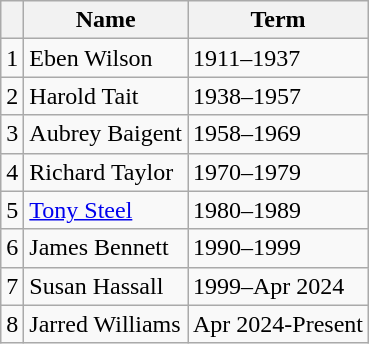<table class="wikitable">
<tr>
<th></th>
<th>Name</th>
<th>Term</th>
</tr>
<tr>
<td align=center>1</td>
<td>Eben Wilson</td>
<td>1911–1937</td>
</tr>
<tr>
<td align=center>2</td>
<td>Harold Tait</td>
<td>1938–1957</td>
</tr>
<tr>
<td align=center>3</td>
<td>Aubrey Baigent</td>
<td>1958–1969</td>
</tr>
<tr>
<td align=center>4</td>
<td>Richard Taylor</td>
<td>1970–1979</td>
</tr>
<tr>
<td align=center>5</td>
<td><a href='#'>Tony Steel</a></td>
<td>1980–1989</td>
</tr>
<tr>
<td align=center>6</td>
<td>James Bennett</td>
<td>1990–1999</td>
</tr>
<tr>
<td align=center>7</td>
<td>Susan Hassall</td>
<td>1999–Apr 2024</td>
</tr>
<tr>
<td align=center>8</td>
<td>Jarred Williams</td>
<td>Apr 2024-Present</td>
</tr>
</table>
